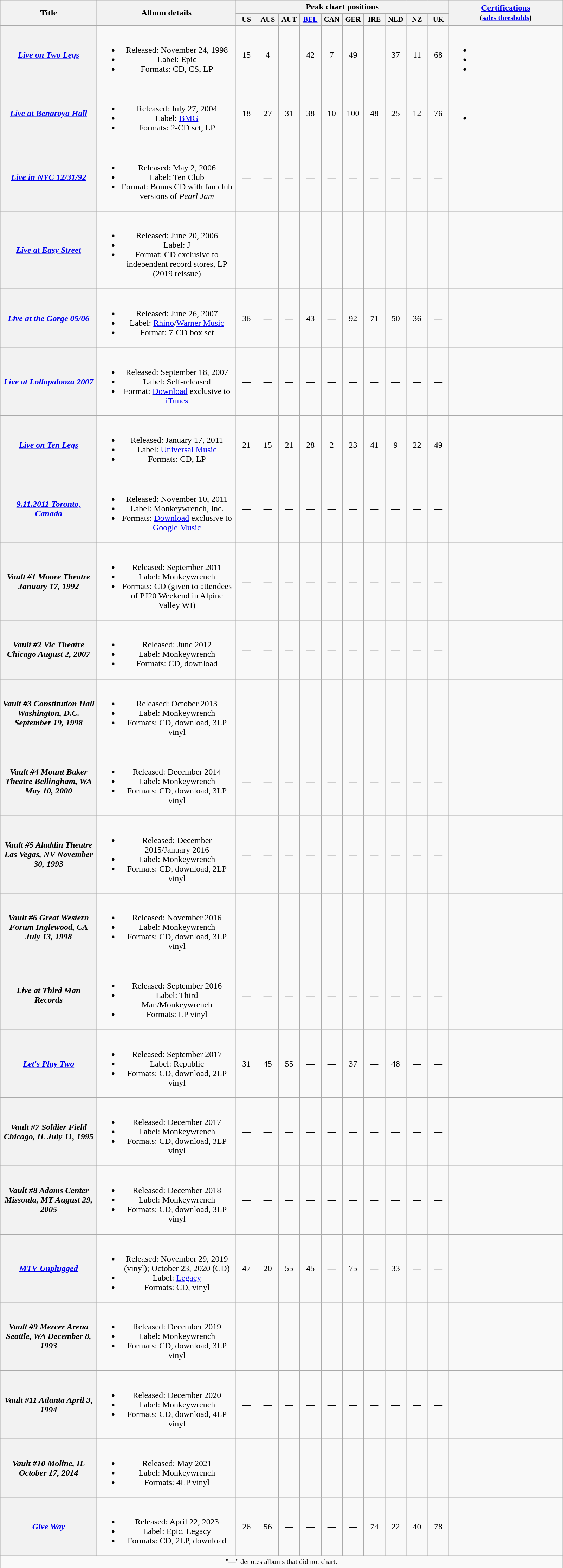<table class="wikitable plainrowheaders" style="text-align:center;">
<tr>
<th scope="col" rowspan="2" style="width:11em;">Title</th>
<th scope="col" rowspan="2" style="width:16em;">Album details</th>
<th scope="col" colspan="10">Peak chart positions</th>
<th scope="col" rowspan="2" style="width:13em;"><a href='#'>Certifications</a><br><small>(<a href='#'>sales thresholds</a>)</small></th>
</tr>
<tr>
<th style="width:2.5em;font-size:85%">US<br></th>
<th style="width:2.5em;font-size:85%">AUS<br></th>
<th style="width:2.5em;font-size:85%">AUT<br></th>
<th style="width:2.5em;font-size:85%"><a href='#'>BEL</a><br></th>
<th style="width:2.5em;font-size:85%">CAN<br></th>
<th style="width:2.5em;font-size:85%">GER<br></th>
<th style="width:2.5em;font-size:85%">IRE<br></th>
<th style="width:2.5em;font-size:85%">NLD<br></th>
<th style="width:2.5em;font-size:85%">NZ<br></th>
<th style="width:2.5em;font-size:85%">UK<br></th>
</tr>
<tr>
<th scope="row"><em><a href='#'>Live on Two Legs</a></em></th>
<td><br><ul><li>Released: November 24, 1998</li><li>Label: Epic</li><li>Formats: CD, CS, LP</li></ul></td>
<td>15</td>
<td>4</td>
<td>—</td>
<td>42</td>
<td>7</td>
<td>49</td>
<td>—</td>
<td>37</td>
<td>11</td>
<td>68</td>
<td><br><ul><li></li><li></li><li></li></ul></td>
</tr>
<tr>
<th scope="row"><em><a href='#'>Live at Benaroya Hall</a></em></th>
<td><br><ul><li>Released: July 27, 2004</li><li>Label: <a href='#'>BMG</a></li><li>Formats: 2-CD set, LP</li></ul></td>
<td>18</td>
<td>27</td>
<td>31</td>
<td>38</td>
<td>10</td>
<td>100</td>
<td>48</td>
<td>25</td>
<td>12</td>
<td>76</td>
<td><br><ul><li></li></ul></td>
</tr>
<tr>
<th scope="row"><em><a href='#'>Live in NYC 12/31/92</a></em></th>
<td><br><ul><li>Released: May 2, 2006</li><li>Label: Ten Club</li><li>Format: Bonus CD with fan club versions of <em>Pearl Jam</em></li></ul></td>
<td>—</td>
<td>—</td>
<td>—</td>
<td>—</td>
<td>—</td>
<td>—</td>
<td>—</td>
<td>—</td>
<td>—</td>
<td>—</td>
<td></td>
</tr>
<tr>
<th scope="row"><em><a href='#'>Live at Easy Street</a></em></th>
<td><br><ul><li>Released: June 20, 2006</li><li>Label: J</li><li>Format: CD exclusive to independent record stores, LP (2019 reissue)</li></ul></td>
<td>—</td>
<td>—</td>
<td>—</td>
<td>—</td>
<td>—</td>
<td>—</td>
<td>—</td>
<td>—</td>
<td>—</td>
<td>—</td>
<td></td>
</tr>
<tr>
<th scope="row"><em><a href='#'>Live at the Gorge 05/06</a></em></th>
<td><br><ul><li>Released: June 26, 2007</li><li>Label: <a href='#'>Rhino</a>/<a href='#'>Warner Music</a></li><li>Format: 7-CD box set</li></ul></td>
<td>36</td>
<td>—</td>
<td>—</td>
<td>43</td>
<td>—</td>
<td>92</td>
<td>71</td>
<td>50</td>
<td>36</td>
<td>—</td>
<td></td>
</tr>
<tr>
<th scope="row"><em><a href='#'>Live at Lollapalooza 2007</a></em></th>
<td><br><ul><li>Released: September 18, 2007</li><li>Label: Self-released</li><li>Format: <a href='#'>Download</a> exclusive to <a href='#'>iTunes</a></li></ul></td>
<td>—</td>
<td>—</td>
<td>—</td>
<td>—</td>
<td>—</td>
<td>—</td>
<td>—</td>
<td>—</td>
<td>—</td>
<td>—</td>
<td></td>
</tr>
<tr>
<th scope="row"><em><a href='#'>Live on Ten Legs</a></em></th>
<td><br><ul><li>Released: January 17, 2011</li><li>Label: <a href='#'>Universal Music</a></li><li>Formats: CD, LP</li></ul></td>
<td>21</td>
<td>15</td>
<td>21</td>
<td>28</td>
<td>2</td>
<td>23</td>
<td>41</td>
<td>9</td>
<td>22</td>
<td>49</td>
<td></td>
</tr>
<tr>
<th scope="row"><em><a href='#'>9.11.2011 Toronto, Canada</a></em></th>
<td><br><ul><li>Released: November 10, 2011</li><li>Label: Monkeywrench, Inc.</li><li>Formats: <a href='#'>Download</a> exclusive to <a href='#'>Google Music</a></li></ul></td>
<td>—</td>
<td>—</td>
<td>—</td>
<td>—</td>
<td>—</td>
<td>—</td>
<td>—</td>
<td>—</td>
<td>—</td>
<td>—</td>
<td></td>
</tr>
<tr>
<th scope="row"><em>Vault #1 Moore Theatre January 17, 1992</em></th>
<td><br><ul><li>Released: September 2011</li><li>Label: Monkeywrench</li><li>Formats: CD (given to attendees of PJ20 Weekend in Alpine Valley WI)</li></ul></td>
<td>—</td>
<td>—</td>
<td>—</td>
<td>—</td>
<td>—</td>
<td>—</td>
<td>—</td>
<td>—</td>
<td>—</td>
<td>—</td>
<td></td>
</tr>
<tr>
<th scope="row"><em>Vault #2 Vic Theatre Chicago August 2, 2007</em></th>
<td><br><ul><li>Released: June 2012</li><li>Label: Monkeywrench</li><li>Formats: CD, download</li></ul></td>
<td>—</td>
<td>—</td>
<td>—</td>
<td>—</td>
<td>—</td>
<td>—</td>
<td>—</td>
<td>—</td>
<td>—</td>
<td>—</td>
<td></td>
</tr>
<tr>
<th scope="row"><em>Vault #3 Constitution Hall Washington, D.C. September 19, 1998</em></th>
<td><br><ul><li>Released: October 2013</li><li>Label: Monkeywrench</li><li>Formats: CD, download, 3LP vinyl</li></ul></td>
<td>—</td>
<td>—</td>
<td>—</td>
<td>—</td>
<td>—</td>
<td>—</td>
<td>—</td>
<td>—</td>
<td>—</td>
<td>—</td>
<td></td>
</tr>
<tr>
<th scope="row"><em>Vault #4 Mount Baker Theatre Bellingham, WA May 10, 2000</em></th>
<td><br><ul><li>Released: December 2014</li><li>Label: Monkeywrench</li><li>Formats: CD, download, 3LP vinyl</li></ul></td>
<td>—</td>
<td>—</td>
<td>—</td>
<td>—</td>
<td>—</td>
<td>—</td>
<td>—</td>
<td>—</td>
<td>—</td>
<td>—</td>
<td></td>
</tr>
<tr>
<th scope="row"><em>Vault #5 Aladdin Theatre Las Vegas, NV November 30, 1993</em></th>
<td><br><ul><li>Released: December 2015/January 2016</li><li>Label: Monkeywrench</li><li>Formats: CD, download, 2LP vinyl</li></ul></td>
<td>—</td>
<td>—</td>
<td>—</td>
<td>—</td>
<td>—</td>
<td>—</td>
<td>—</td>
<td>—</td>
<td>—</td>
<td>—</td>
<td></td>
</tr>
<tr>
<th scope="row"><em>Vault #6 Great Western Forum Inglewood, CA July 13, 1998</em></th>
<td><br><ul><li>Released: November 2016</li><li>Label: Monkeywrench</li><li>Formats: CD, download, 3LP vinyl</li></ul></td>
<td>—</td>
<td>—</td>
<td>—</td>
<td>—</td>
<td>—</td>
<td>—</td>
<td>—</td>
<td>—</td>
<td>—</td>
<td>—</td>
<td></td>
</tr>
<tr>
<th scope="row"><em>Live at Third Man Records</em></th>
<td><br><ul><li>Released: September 2016</li><li>Label: Third Man/Monkeywrench</li><li>Formats: LP vinyl</li></ul></td>
<td>—</td>
<td>—</td>
<td>—</td>
<td>—</td>
<td>—</td>
<td>—</td>
<td>—</td>
<td>—</td>
<td>—</td>
<td>—</td>
<td></td>
</tr>
<tr>
<th scope="row"><em><a href='#'>Let's Play Two</a></em></th>
<td><br><ul><li>Released: September 2017</li><li>Label: Republic</li><li>Formats: CD, download, 2LP vinyl</li></ul></td>
<td>31</td>
<td>45</td>
<td>55</td>
<td>—</td>
<td>—</td>
<td>37</td>
<td>—</td>
<td>48</td>
<td>—</td>
<td>—</td>
<td></td>
</tr>
<tr>
<th scope="row"><em>Vault #7 Soldier Field Chicago, IL July 11, 1995</em></th>
<td><br><ul><li>Released: December 2017</li><li>Label: Monkeywrench</li><li>Formats: CD, download, 3LP vinyl</li></ul></td>
<td>—</td>
<td>—</td>
<td>—</td>
<td>—</td>
<td>—</td>
<td>—</td>
<td>—</td>
<td>—</td>
<td>—</td>
<td>—</td>
<td></td>
</tr>
<tr>
<th scope="row"><em>Vault #8 Adams Center Missoula, MT August 29, 2005</em></th>
<td><br><ul><li>Released: December 2018</li><li>Label: Monkeywrench</li><li>Formats: CD, download, 3LP vinyl</li></ul></td>
<td>—</td>
<td>—</td>
<td>—</td>
<td>—</td>
<td>—</td>
<td>—</td>
<td>—</td>
<td>—</td>
<td>—</td>
<td>—</td>
<td></td>
</tr>
<tr>
<th scope="row"><em><a href='#'>MTV Unplugged</a></em></th>
<td><br><ul><li>Released: November 29, 2019 (vinyl); October 23, 2020 (CD)</li><li>Label: <a href='#'>Legacy</a></li><li>Formats: CD, vinyl</li></ul></td>
<td>47</td>
<td>20</td>
<td>55</td>
<td>45</td>
<td>—</td>
<td>75</td>
<td>—</td>
<td>33</td>
<td>—</td>
<td>—</td>
<td></td>
</tr>
<tr>
<th scope="row"><em>Vault #9 Mercer Arena Seattle, WA December 8, 1993</em></th>
<td><br><ul><li>Released: December 2019</li><li>Label: Monkeywrench</li><li>Formats: CD, download, 3LP vinyl</li></ul></td>
<td>—</td>
<td>—</td>
<td>—</td>
<td>—</td>
<td>—</td>
<td>—</td>
<td>—</td>
<td>—</td>
<td>—</td>
<td>—</td>
<td></td>
</tr>
<tr>
<th scope="row"><em>Vault #11 Atlanta April 3, 1994</em></th>
<td><br><ul><li>Released: December 2020</li><li>Label: Monkeywrench</li><li>Formats: CD, download, 4LP vinyl</li></ul></td>
<td>—</td>
<td>—</td>
<td>—</td>
<td>—</td>
<td>—</td>
<td>—</td>
<td>—</td>
<td>—</td>
<td>—</td>
<td>—</td>
<td></td>
</tr>
<tr>
<th scope="row"><em>Vault #10 Moline, IL October 17, 2014</em></th>
<td><br><ul><li>Released: May 2021</li><li>Label: Monkeywrench</li><li>Formats: 4LP vinyl</li></ul></td>
<td>—</td>
<td>—</td>
<td>—</td>
<td>—</td>
<td>—</td>
<td>—</td>
<td>—</td>
<td>—</td>
<td>—</td>
<td>—</td>
<td></td>
</tr>
<tr>
<th scope="row"><em><a href='#'>Give Way</a></em></th>
<td><br><ul><li>Released: April 22, 2023</li><li>Label: Epic, Legacy</li><li>Formats: CD, 2LP, download</li></ul></td>
<td>26</td>
<td>56</td>
<td>—</td>
<td>—</td>
<td>—</td>
<td>—</td>
<td>74<br></td>
<td>22</td>
<td>40<br></td>
<td>78</td>
<td></td>
</tr>
<tr>
<td colspan="30" style="text-align:center; font-size:85%">"—" denotes albums that did not chart.</td>
</tr>
</table>
